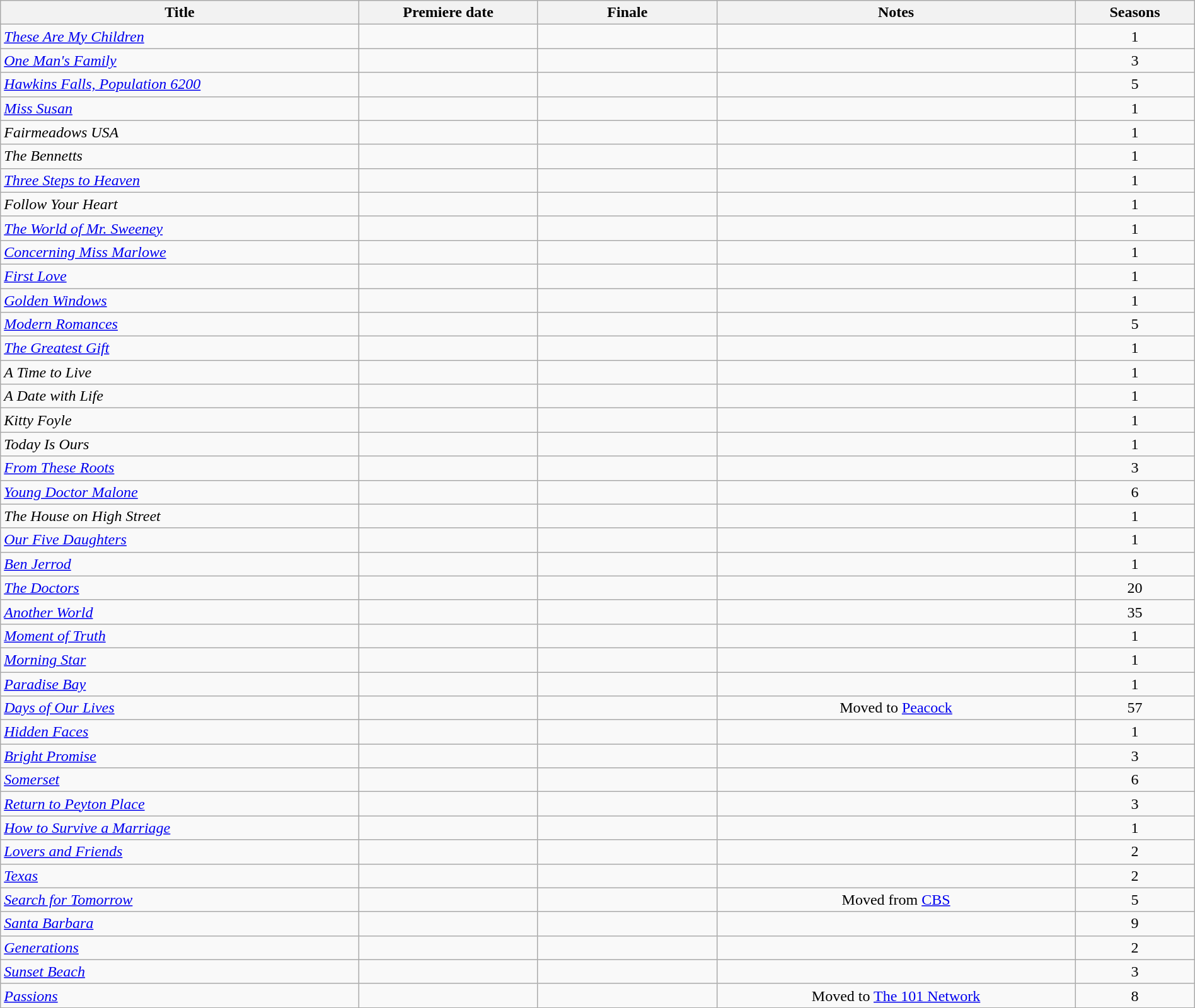<table class="wikitable plainrowheaders sortable" style="width:100%;text-align:center;">
<tr>
<th scope="col" style="width:30%;">Title</th>
<th ! scope="col" style="width:15%;">Premiere date</th>
<th ! scope="col" style="width:15%;">Finale</th>
<th ! scope="col" style="width:30%;">Notes</th>
<th ! scope="col" style="width:10%;">Seasons</th>
</tr>
<tr>
<td scope="row" style="text-align:left;"><em><a href='#'>These Are My Children</a></em></td>
<td></td>
<td></td>
<td></td>
<td>1</td>
</tr>
<tr>
<td scope="row" style="text-align:left;"><em><a href='#'>One Man's Family</a></em></td>
<td></td>
<td></td>
<td></td>
<td>3</td>
</tr>
<tr>
<td scope="row" style="text-align:left;"><em><a href='#'>Hawkins Falls, Population 6200</a></em></td>
<td></td>
<td></td>
<td></td>
<td>5</td>
</tr>
<tr>
<td scope="row" style="text-align:left;"><em><a href='#'>Miss Susan</a></em></td>
<td></td>
<td></td>
<td></td>
<td>1</td>
</tr>
<tr>
<td scope="row" style="text-align:left;"><em>Fairmeadows USA</em></td>
<td></td>
<td></td>
<td></td>
<td>1</td>
</tr>
<tr>
<td scope="row" style="text-align:left;"><em>The Bennetts</em></td>
<td></td>
<td></td>
<td></td>
<td>1</td>
</tr>
<tr>
<td scope="row" style="text-align:left;"><em><a href='#'>Three Steps to Heaven</a></em></td>
<td></td>
<td></td>
<td></td>
<td>1</td>
</tr>
<tr>
<td scope="row" style="text-align:left;"><em>Follow Your Heart</em></td>
<td></td>
<td></td>
<td></td>
<td>1</td>
</tr>
<tr>
<td scope="row" style="text-align:left;"><em><a href='#'>The World of Mr. Sweeney</a></em></td>
<td></td>
<td></td>
<td></td>
<td>1</td>
</tr>
<tr>
<td scope="row" style="text-align:left;"><em><a href='#'>Concerning Miss Marlowe</a></em></td>
<td></td>
<td></td>
<td></td>
<td>1</td>
</tr>
<tr>
<td scope="row" style="text-align:left;"><em><a href='#'>First Love</a></em></td>
<td></td>
<td></td>
<td></td>
<td>1</td>
</tr>
<tr>
<td scope="row" style="text-align:left;"><em><a href='#'>Golden Windows</a></em></td>
<td></td>
<td></td>
<td></td>
<td>1</td>
</tr>
<tr>
<td scope="row" style="text-align:left;"><em><a href='#'>Modern Romances</a></em></td>
<td></td>
<td></td>
<td></td>
<td>5</td>
</tr>
<tr>
<td scope="row" style="text-align:left;"><em><a href='#'>The Greatest Gift</a></em></td>
<td></td>
<td></td>
<td></td>
<td>1</td>
</tr>
<tr>
<td scope="row" style="text-align:left;"><em>A Time to Live</em></td>
<td></td>
<td></td>
<td></td>
<td>1</td>
</tr>
<tr>
<td scope="row" style="text-align:left;"><em>A Date with Life</em></td>
<td></td>
<td></td>
<td></td>
<td>1</td>
</tr>
<tr>
<td scope="row" style="text-align:left;"><em>Kitty Foyle</em></td>
<td></td>
<td></td>
<td></td>
<td>1</td>
</tr>
<tr>
<td scope="row" style="text-align:left;"><em>Today Is Ours</em></td>
<td></td>
<td></td>
<td></td>
<td>1</td>
</tr>
<tr>
<td scope="row" style="text-align:left;"><em><a href='#'>From These Roots</a></em></td>
<td></td>
<td></td>
<td></td>
<td>3</td>
</tr>
<tr>
<td scope="row" style="text-align:left;"><em><a href='#'>Young Doctor Malone</a></em></td>
<td></td>
<td></td>
<td></td>
<td>6</td>
</tr>
<tr>
<td scope="row" style="text-align:left;"><em>The House on High Street</em></td>
<td></td>
<td></td>
<td></td>
<td>1</td>
</tr>
<tr>
<td scope="row" style="text-align:left;"><em><a href='#'>Our Five Daughters</a></em></td>
<td></td>
<td></td>
<td></td>
<td>1</td>
</tr>
<tr>
<td scope="row" style="text-align:left;"><em><a href='#'>Ben Jerrod</a></em></td>
<td></td>
<td></td>
<td></td>
<td>1</td>
</tr>
<tr>
<td scope="row" style="text-align:left;"><em><a href='#'>The Doctors</a></em></td>
<td></td>
<td></td>
<td></td>
<td>20</td>
</tr>
<tr>
<td scope="row" style="text-align:left;"><em><a href='#'>Another World</a></em></td>
<td></td>
<td></td>
<td></td>
<td>35</td>
</tr>
<tr>
<td scope="row" style="text-align:left;"><em><a href='#'>Moment of Truth</a></em></td>
<td></td>
<td></td>
<td></td>
<td>1</td>
</tr>
<tr>
<td scope="row" style="text-align:left;"><em><a href='#'>Morning Star</a></em></td>
<td></td>
<td></td>
<td></td>
<td>1</td>
</tr>
<tr>
<td scope="row" style="text-align:left;"><em><a href='#'>Paradise Bay</a></em></td>
<td></td>
<td></td>
<td></td>
<td>1</td>
</tr>
<tr>
<td scope="row" style="text-align:left;"><em><a href='#'>Days of Our Lives</a></em></td>
<td></td>
<td></td>
<td>Moved to <a href='#'>Peacock</a></td>
<td>57</td>
</tr>
<tr>
<td scope="row" style="text-align:left;"><em><a href='#'>Hidden Faces</a></em></td>
<td></td>
<td></td>
<td></td>
<td>1</td>
</tr>
<tr>
<td scope="row" style="text-align:left;"><em><a href='#'>Bright Promise</a></em></td>
<td></td>
<td></td>
<td></td>
<td>3</td>
</tr>
<tr>
<td scope="row" style="text-align:left;"><em><a href='#'>Somerset</a></em></td>
<td></td>
<td></td>
<td></td>
<td>6</td>
</tr>
<tr>
<td scope="row" style="text-align:left;"><em><a href='#'>Return to Peyton Place</a></em></td>
<td></td>
<td></td>
<td></td>
<td>3</td>
</tr>
<tr>
<td scope="row" style="text-align:left;"><em><a href='#'>How to Survive a Marriage</a></em></td>
<td></td>
<td></td>
<td></td>
<td>1</td>
</tr>
<tr>
<td scope="row" style="text-align:left;"><em><a href='#'>Lovers and Friends</a></em></td>
<td></td>
<td></td>
<td></td>
<td>2</td>
</tr>
<tr>
<td scope="row" style="text-align:left;"><em><a href='#'>Texas</a></em></td>
<td></td>
<td></td>
<td></td>
<td>2</td>
</tr>
<tr>
<td scope="row" style="text-align:left;"><em><a href='#'>Search for Tomorrow</a></em></td>
<td></td>
<td></td>
<td>Moved from <a href='#'>CBS</a></td>
<td>5</td>
</tr>
<tr>
<td scope="row" style="text-align:left;"><em><a href='#'>Santa Barbara</a></em></td>
<td></td>
<td></td>
<td></td>
<td>9</td>
</tr>
<tr>
<td scope="row" style="text-align:left;"><em><a href='#'>Generations</a></em></td>
<td></td>
<td></td>
<td></td>
<td>2</td>
</tr>
<tr>
<td scope="row" style="text-align:left;"><em><a href='#'>Sunset Beach</a></em></td>
<td></td>
<td></td>
<td></td>
<td>3</td>
</tr>
<tr>
<td scope="row" style="text-align:left;"><em><a href='#'>Passions</a></em></td>
<td></td>
<td></td>
<td>Moved to <a href='#'>The 101 Network</a></td>
<td>8</td>
</tr>
</table>
